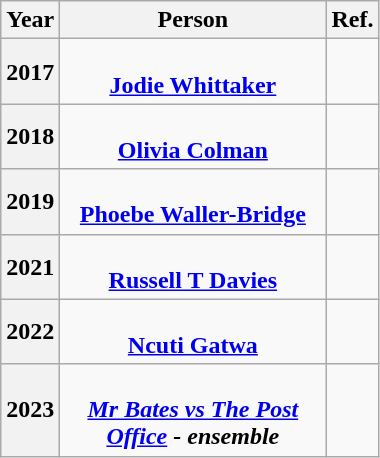<table class="wikitable plainrowheaders">
<tr>
<th scope=col>Year</th>
<th scope=col width=170px>Person</th>
<th scope=col>Ref.</th>
</tr>
<tr>
<th scope=row style="text-align:center;">2017</th>
<td align=center><br><strong><a href='#'>Jodie Whittaker</a></strong></td>
<td></td>
</tr>
<tr>
<th scope=row style="text-align:center;">2018</th>
<td align=center><br><strong><a href='#'>Olivia Colman</a></strong></td>
<td></td>
</tr>
<tr>
<th scope=row style="text-align:center;">2019</th>
<td align=center><br><strong><a href='#'>Phoebe Waller-Bridge</a></strong></td>
<td></td>
</tr>
<tr>
<th scope=row style="text-align:center;">2021</th>
<td align=center><br><strong><a href='#'>Russell T Davies</a></strong></td>
<td></td>
</tr>
<tr>
<th scope=row style="text-align:center;">2022</th>
<td align=center><br><strong><a href='#'>Ncuti Gatwa</a></strong></td>
<td></td>
</tr>
<tr>
<th scope=row style="text-align:center;">2023</th>
<td align=center><br><strong><em><a href='#'>Mr Bates vs The Post Office</a><em> - ensemble<strong></td>
<td></td>
</tr>
</table>
